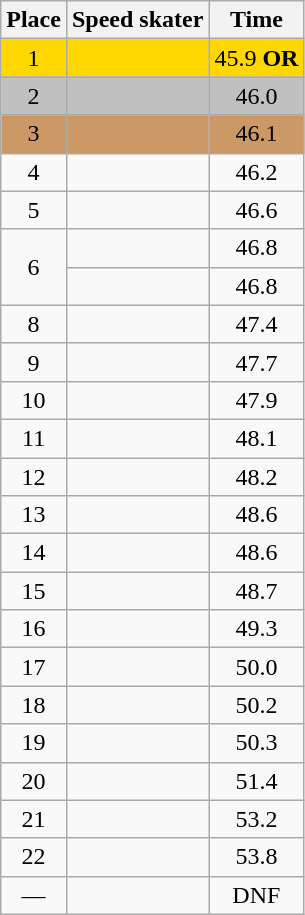<table class="wikitable" style="text-align:center">
<tr>
<th>Place</th>
<th>Speed skater</th>
<th>Time</th>
</tr>
<tr bgcolor=gold>
<td>1</td>
<td align=left></td>
<td>45.9 <strong>OR</strong></td>
</tr>
<tr bgcolor=silver>
<td>2</td>
<td align=left></td>
<td>46.0</td>
</tr>
<tr bgcolor=cc9966>
<td>3</td>
<td align=left></td>
<td>46.1</td>
</tr>
<tr>
<td>4</td>
<td align=left></td>
<td>46.2</td>
</tr>
<tr>
<td>5</td>
<td align=left></td>
<td>46.6</td>
</tr>
<tr>
<td rowspan=2>6</td>
<td align=left></td>
<td>46.8</td>
</tr>
<tr>
<td align=left></td>
<td>46.8</td>
</tr>
<tr>
<td>8</td>
<td align=left></td>
<td>47.4</td>
</tr>
<tr>
<td>9</td>
<td align=left></td>
<td>47.7</td>
</tr>
<tr>
<td>10</td>
<td align=left></td>
<td>47.9</td>
</tr>
<tr>
<td>11</td>
<td align=left></td>
<td>48.1</td>
</tr>
<tr>
<td>12</td>
<td align=left></td>
<td>48.2</td>
</tr>
<tr>
<td>13</td>
<td align=left></td>
<td>48.6</td>
</tr>
<tr>
<td>14</td>
<td align=left></td>
<td>48.6</td>
</tr>
<tr>
<td>15</td>
<td align=left></td>
<td>48.7</td>
</tr>
<tr>
<td>16</td>
<td align=left></td>
<td>49.3</td>
</tr>
<tr>
<td>17</td>
<td align=left></td>
<td>50.0</td>
</tr>
<tr>
<td>18</td>
<td align=left></td>
<td>50.2</td>
</tr>
<tr>
<td>19</td>
<td align=left></td>
<td>50.3</td>
</tr>
<tr>
<td>20</td>
<td Align=left></td>
<td>51.4</td>
</tr>
<tr>
<td>21</td>
<td align=left></td>
<td>53.2</td>
</tr>
<tr>
<td>22</td>
<td align=left></td>
<td>53.8</td>
</tr>
<tr>
<td>—</td>
<td align=left></td>
<td>DNF</td>
</tr>
</table>
